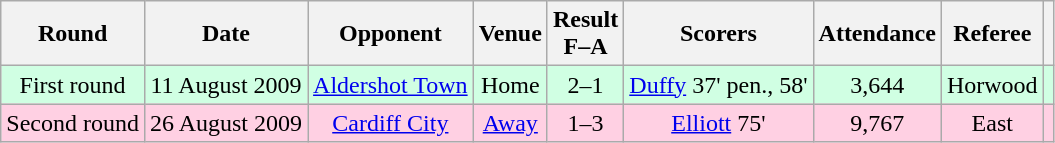<table class="wikitable sortable" style="text-align:center">
<tr>
<th>Round</th>
<th>Date</th>
<th>Opponent</th>
<th>Venue</th>
<th>Result<br>F–A</th>
<th class="unsortable">Scorers</th>
<th>Attendance</th>
<th class="unsortable">Referee</th>
<th class="unsortable"></th>
</tr>
<tr bgcolor="#d0ffe3">
<td>First round</td>
<td>11 August 2009</td>
<td><a href='#'>Aldershot Town</a></td>
<td>Home</td>
<td>2–1</td>
<td><a href='#'>Duffy</a> 37' pen., 58'</td>
<td>3,644</td>
<td>Horwood</td>
<td></td>
</tr>
<tr bgcolor="#ffd0e3">
<td>Second round</td>
<td>26 August 2009</td>
<td><a href='#'>Cardiff City</a></td>
<td><a href='#'>Away</a></td>
<td>1–3</td>
<td><a href='#'>Elliott</a> 75'</td>
<td>9,767</td>
<td>East</td>
<td></td>
</tr>
</table>
